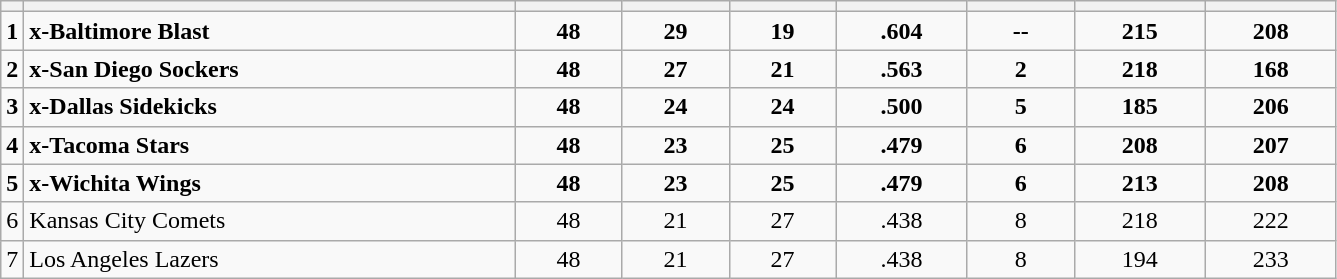<table class="wikitable sortable">
<tr>
<th style="width 5em;"></th>
<th style="width:20em;" class="unsortable"></th>
<th style="width:4em;" class="unsortable"></th>
<th style="width:4em;"></th>
<th style="width:4em;"></th>
<th style="width:5em;"></th>
<th style="width:4em;"></th>
<th style="width:5em;"></th>
<th style="width:5em;"></th>
</tr>
<tr style="font-weight: bold; text-align: center;">
<td>1</td>
<td align=left>x-Baltimore Blast</td>
<td>48</td>
<td>29</td>
<td>19</td>
<td>.604</td>
<td>--</td>
<td>215</td>
<td>208</td>
</tr>
<tr style="font-weight: bold; text-align: center;">
<td>2</td>
<td align=left>x-San Diego Sockers</td>
<td>48</td>
<td>27</td>
<td>21</td>
<td>.563</td>
<td>2</td>
<td>218</td>
<td>168</td>
</tr>
<tr style="font-weight: bold; text-align: center;">
<td>3</td>
<td align=left>x-Dallas Sidekicks</td>
<td>48</td>
<td>24</td>
<td>24</td>
<td>.500</td>
<td>5</td>
<td>185</td>
<td>206</td>
</tr>
<tr style="font-weight: bold; text-align: center;">
<td>4</td>
<td align=left>x-Tacoma Stars</td>
<td>48</td>
<td>23</td>
<td>25</td>
<td>.479</td>
<td>6</td>
<td>208</td>
<td>207</td>
</tr>
<tr style="font-weight: bold; text-align: center;">
<td>5</td>
<td align=left>x-Wichita Wings</td>
<td>48</td>
<td>23</td>
<td>25</td>
<td>.479</td>
<td>6</td>
<td>213</td>
<td>208</td>
</tr>
<tr style="text-align: center;">
<td>6</td>
<td align=left>Kansas City Comets</td>
<td>48</td>
<td>21</td>
<td>27</td>
<td>.438</td>
<td>8</td>
<td>218</td>
<td>222</td>
</tr>
<tr style="text-align: center;">
<td>7</td>
<td align=left>Los Angeles Lazers</td>
<td>48</td>
<td>21</td>
<td>27</td>
<td>.438</td>
<td>8</td>
<td>194</td>
<td>233</td>
</tr>
</table>
